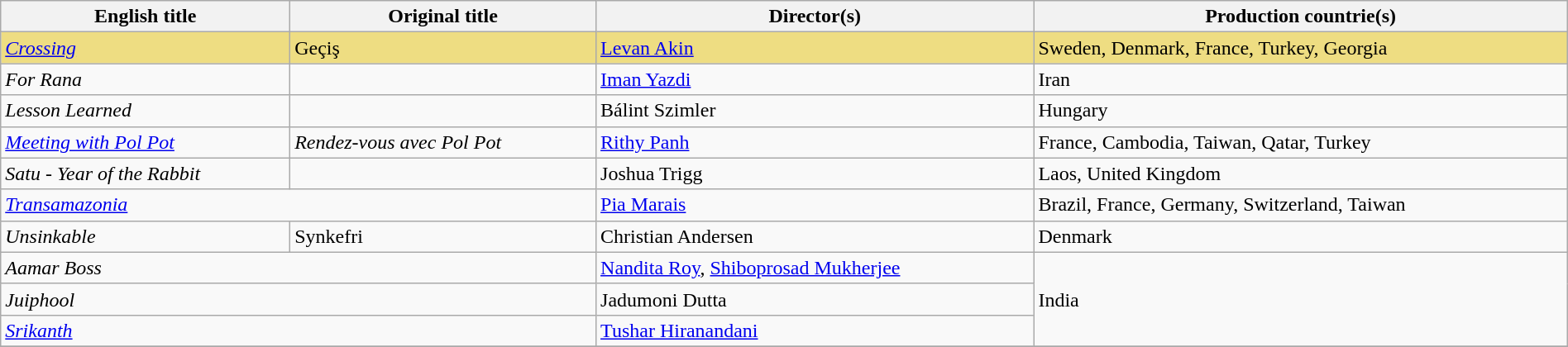<table class="sortable wikitable" style="width:100%; margin-bottom:4px" cellpadding="5">
<tr>
<th scope="col">English title</th>
<th scope="col">Original title</th>
<th scope="col">Director(s)</th>
<th scope="col">Production countrie(s)</th>
</tr>
<tr style="background:#eedd82">
<td><em><a href='#'>Crossing</a></em></td>
<td>Geçiş</td>
<td><a href='#'>Levan Akin</a></td>
<td>Sweden, Denmark, France, Turkey, Georgia</td>
</tr>
<tr>
<td><em>For Rana</em></td>
<td></td>
<td><a href='#'>Iman Yazdi</a></td>
<td>Iran</td>
</tr>
<tr>
<td><em>Lesson Learned</em></td>
<td></td>
<td>Bálint Szimler</td>
<td>Hungary</td>
</tr>
<tr>
<td><em><a href='#'>Meeting with Pol Pot</a></em></td>
<td><em>Rendez-vous avec Pol Pot</em></td>
<td><a href='#'>Rithy Panh</a></td>
<td>France, Cambodia, Taiwan, Qatar, Turkey</td>
</tr>
<tr>
<td><em>Satu - Year of the Rabbit</em></td>
<td></td>
<td>Joshua Trigg</td>
<td>Laos, United Kingdom</td>
</tr>
<tr>
<td colspan=2><em><a href='#'>Transamazonia</a></em></td>
<td><a href='#'>Pia Marais</a></td>
<td>Brazil, France, Germany, Switzerland, Taiwan</td>
</tr>
<tr>
<td><em>Unsinkable</em></td>
<td>Synkefri</td>
<td>Christian Andersen</td>
<td>Denmark</td>
</tr>
<tr>
<td colspan=2><em>Aamar Boss</em></td>
<td><a href='#'>Nandita Roy</a>, <a href='#'>Shiboprosad Mukherjee</a></td>
<td rowspan=3>India</td>
</tr>
<tr>
<td colspan=2><em>Juiphool</em></td>
<td>Jadumoni Dutta</td>
</tr>
<tr>
<td colspan=2><em><a href='#'>Srikanth</a></em></td>
<td><a href='#'>Tushar Hiranandani</a></td>
</tr>
<tr>
</tr>
</table>
